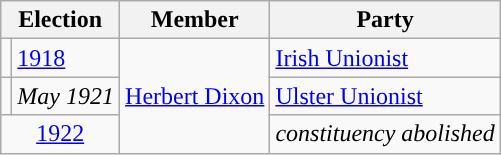<table class="wikitable">
<tr>
<th colspan="2">Election</th>
<th>Member</th>
<th>Party</th>
</tr>
<tr>
<td style="color:inherit;background-color: "></td>
<td><a href='#'>1918</a></td>
<td rowspan="3"><a href='#'>Herbert Dixon</a></td>
<td><a href='#'>Irish Unionist</a></td>
</tr>
<tr>
<td style="color:inherit;background-color: "></td>
<td><em>May 1921</em></td>
<td><a href='#'>Ulster Unionist</a></td>
</tr>
<tr>
<td colspan="2" align="center"><a href='#'>1922</a></td>
<td colspan="2"><em>constituency abolished</em></td>
</tr>
</table>
